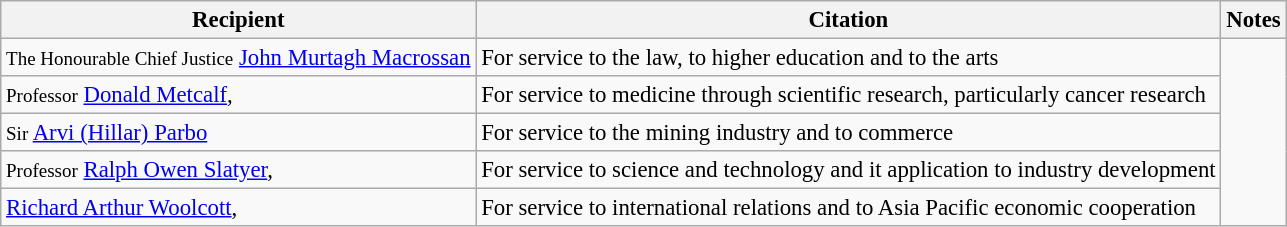<table class="wikitable" style="font-size:95%;">
<tr>
<th>Recipient</th>
<th>Citation</th>
<th>Notes</th>
</tr>
<tr>
<td><small>The Honourable Chief Justice</small> <a href='#'>John Murtagh Macrossan</a></td>
<td>For service to the law, to higher education and to the arts</td>
<td rowspan="5"></td>
</tr>
<tr>
<td><small>Professor</small> <a href='#'>Donald Metcalf</a>, </td>
<td>For service to medicine through scientific research, particularly cancer research</td>
</tr>
<tr>
<td><small>Sir</small> <a href='#'>Arvi (Hillar) Parbo</a></td>
<td>For service to the mining industry and to commerce</td>
</tr>
<tr>
<td><small>Professor</small> <a href='#'>Ralph Owen Slatyer</a>, </td>
<td>For service to science and technology and it application to industry development</td>
</tr>
<tr>
<td><a href='#'>Richard Arthur Woolcott</a>, </td>
<td>For service to international relations and to Asia Pacific economic cooperation</td>
</tr>
</table>
